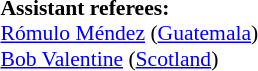<table width=50% style="font-size: 90%">
<tr>
<td><br><strong>Assistant referees:</strong>
<br><a href='#'>Rómulo Méndez</a> (<a href='#'>Guatemala</a>)
<br><a href='#'>Bob Valentine</a> (<a href='#'>Scotland</a>)</td>
</tr>
</table>
